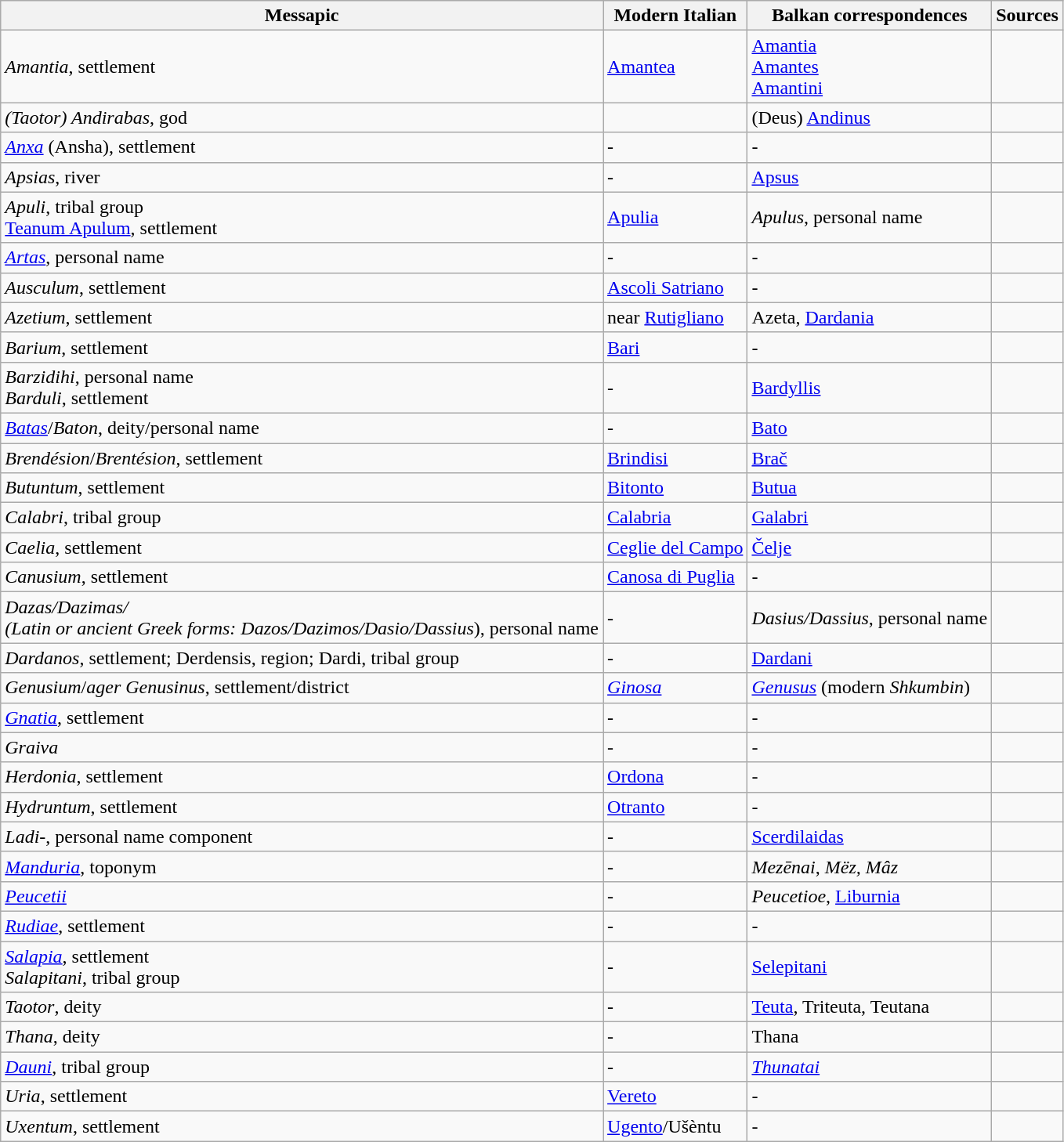<table class="wikitable">
<tr>
<th>Messapic</th>
<th>Modern Italian</th>
<th>Balkan correspondences</th>
<th>Sources</th>
</tr>
<tr>
<td><em>Amantia</em>, settlement</td>
<td><a href='#'>Amantea</a></td>
<td><a href='#'>Amantia</a> <br> <a href='#'>Amantes</a> <br> <a href='#'>Amantini</a></td>
<td></td>
</tr>
<tr>
<td><em>(Taotor) Andirabas</em>, god</td>
<td></td>
<td>(Deus) <a href='#'>Andinus</a></td>
<td></td>
</tr>
<tr>
<td><em><a href='#'>Anxa</a></em> (Ansha), settlement</td>
<td>-</td>
<td>-</td>
<td></td>
</tr>
<tr>
<td><em>Apsias</em>, river</td>
<td>-</td>
<td><a href='#'>Apsus</a></td>
<td></td>
</tr>
<tr>
<td><em>Apuli</em>, tribal group<br><a href='#'>Teanum Apulum</a>, settlement</td>
<td><a href='#'>Apulia</a></td>
<td><em>Apulus</em>, personal name</td>
<td></td>
</tr>
<tr>
<td><em><a href='#'>Artas</a></em>, personal name</td>
<td>-</td>
<td>-</td>
<td></td>
</tr>
<tr>
<td><em>Ausculum</em>, settlement</td>
<td><a href='#'>Ascoli Satriano</a></td>
<td>-</td>
<td></td>
</tr>
<tr>
<td><em>Azetium</em>, settlement</td>
<td>near <a href='#'>Rutigliano</a></td>
<td>Azeta, <a href='#'>Dardania</a></td>
<td></td>
</tr>
<tr>
<td><em>Barium</em>, settlement</td>
<td><a href='#'>Bari</a></td>
<td>-</td>
<td></td>
</tr>
<tr>
<td><em>Barzidihi</em>, personal name <br> <em>Barduli</em>, settlement</td>
<td>-</td>
<td><a href='#'>Bardyllis</a></td>
<td></td>
</tr>
<tr>
<td><em><a href='#'>Batas</a></em>/<em>Baton</em>, deity/personal name</td>
<td>-</td>
<td><a href='#'>Bato</a></td>
<td></td>
</tr>
<tr>
<td><em>Brendésion</em>/<em>Brentésion</em>, settlement</td>
<td><a href='#'>Brindisi</a></td>
<td><a href='#'>Brač</a></td>
<td></td>
</tr>
<tr>
<td><em>Butuntum</em>, settlement</td>
<td><a href='#'>Bitonto</a></td>
<td><a href='#'>Butua</a></td>
<td></td>
</tr>
<tr>
<td><em>Calabri</em>, tribal group</td>
<td><a href='#'>Calabria</a></td>
<td><a href='#'>Galabri</a></td>
<td></td>
</tr>
<tr>
<td><em>Caelia</em>, settlement</td>
<td><a href='#'>Ceglie del Campo</a></td>
<td><a href='#'>Čelje</a></td>
<td></td>
</tr>
<tr>
<td><em>Canusium</em>, settlement</td>
<td><a href='#'>Canosa di Puglia</a></td>
<td>-</td>
<td></td>
</tr>
<tr>
<td><em>Dazas/Dazimas/<br>(Latin or ancient Greek forms: Dazos/Dazimos/Dasio/Dassius</em>), personal name</td>
<td>-</td>
<td><em>Dasius/Dassius</em>, personal name</td>
<td></td>
</tr>
<tr>
<td><em>Dardanos</em>, settlement; Derdensis, region; Dardi, tribal group</td>
<td>-</td>
<td><a href='#'>Dardani</a></td>
<td></td>
</tr>
<tr>
<td><em>Genusium</em>/<em>ager Genusinus</em>, settlement/district</td>
<td><em><a href='#'>Ginosa</a></em></td>
<td><em><a href='#'>Genusus</a></em> (modern <em>Shkumbin</em>)</td>
<td></td>
</tr>
<tr>
<td><em><a href='#'>Gnatia</a></em>, settlement</td>
<td>-</td>
<td>-</td>
<td></td>
</tr>
<tr>
<td><em>Graiva</em></td>
<td>-</td>
<td>-</td>
<td></td>
</tr>
<tr>
<td><em>Herdonia</em>, settlement</td>
<td><a href='#'>Ordona</a></td>
<td>-</td>
<td></td>
</tr>
<tr>
<td><em>Hydruntum</em>, settlement</td>
<td><a href='#'>Otranto</a></td>
<td>-</td>
<td></td>
</tr>
<tr>
<td><em>Ladi-</em>, personal name component</td>
<td>-</td>
<td><a href='#'>Scerdilaidas</a></td>
<td></td>
</tr>
<tr>
<td><em><a href='#'>Manduria</a></em>, toponym</td>
<td>-</td>
<td><em>Mezēnai</em>, <em>Mëz, Mâz</em></td>
<td></td>
</tr>
<tr>
<td><em><a href='#'>Peucetii</a></em></td>
<td>-</td>
<td><em>Peucetioe</em>, <a href='#'>Liburnia</a></td>
<td></td>
</tr>
<tr>
<td><em><a href='#'>Rudiae</a></em>, settlement</td>
<td>-</td>
<td>-</td>
<td></td>
</tr>
<tr>
<td><em><a href='#'>Salapia</a></em>, settlement <br> <em>Salapitani</em>, tribal group</td>
<td>-</td>
<td><a href='#'>Selepitani</a></td>
<td></td>
</tr>
<tr>
<td><em>Taotor</em>, deity</td>
<td>-</td>
<td><a href='#'>Teuta</a>, Triteuta, Teutana</td>
<td></td>
</tr>
<tr>
<td><em>Thana</em>, deity</td>
<td>-</td>
<td>Thana</td>
<td></td>
</tr>
<tr>
<td><em><a href='#'>Dauni</a></em>, tribal group</td>
<td>-</td>
<td><em><a href='#'>Thunatai</a></em></td>
<td></td>
</tr>
<tr>
<td><em>Uria</em>, settlement</td>
<td><a href='#'>Vereto</a></td>
<td>-</td>
<td></td>
</tr>
<tr>
<td><em>Uxentum</em>, settlement</td>
<td><a href='#'>Ugento</a>/Ušèntu</td>
<td>-</td>
<td></td>
</tr>
</table>
